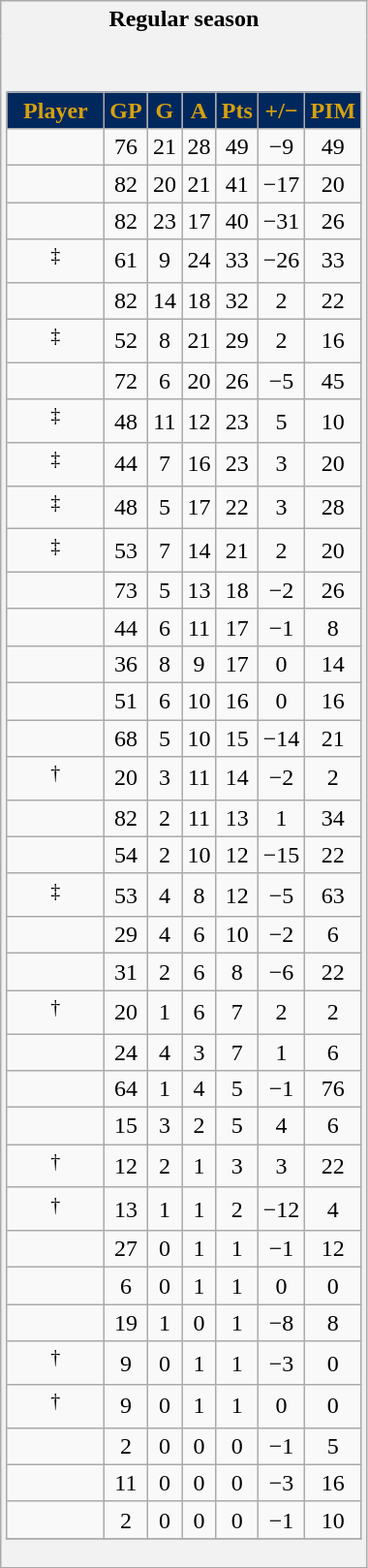<table class="wikitable" style="border: 1px solid #aaa;">
<tr>
<th style="border: 0;">Regular season</th>
</tr>
<tr>
<td style="background: #f2f2f2; border: 0; text-align: center;"><br><table class="wikitable sortable" width="100%">
<tr align=center>
<th style="background:#01285D; color:#D6A10F" width="40%">Player</th>
<th style="background:#01285D; color:#D6A10F" width="10%">GP</th>
<th style="background:#01285D; color:#D6A10F" width="10%">G</th>
<th style="background:#01285D; color:#D6A10F" width="10%">A</th>
<th style="background:#01285D; color:#D6A10F" width="10%">Pts</th>
<th style="background:#01285D; color:#D6A10F" width="10%">+/−</th>
<th style="background:#01285D; color:#D6A10F" width="10%">PIM</th>
</tr>
<tr align=center>
<td></td>
<td>76</td>
<td>21</td>
<td>28</td>
<td>49</td>
<td>−9</td>
<td>49</td>
</tr>
<tr align=center>
<td></td>
<td>82</td>
<td>20</td>
<td>21</td>
<td>41</td>
<td>−17</td>
<td>20</td>
</tr>
<tr align=center>
<td></td>
<td>82</td>
<td>23</td>
<td>17</td>
<td>40</td>
<td>−31</td>
<td>26</td>
</tr>
<tr align=center>
<td><sup>‡</sup></td>
<td>61</td>
<td>9</td>
<td>24</td>
<td>33</td>
<td>−26</td>
<td>33</td>
</tr>
<tr align=center>
<td></td>
<td>82</td>
<td>14</td>
<td>18</td>
<td>32</td>
<td>2</td>
<td>22</td>
</tr>
<tr align=center>
<td><sup>‡</sup></td>
<td>52</td>
<td>8</td>
<td>21</td>
<td>29</td>
<td>2</td>
<td>16</td>
</tr>
<tr align=center>
<td></td>
<td>72</td>
<td>6</td>
<td>20</td>
<td>26</td>
<td>−5</td>
<td>45</td>
</tr>
<tr align=center>
<td><sup>‡</sup></td>
<td>48</td>
<td>11</td>
<td>12</td>
<td>23</td>
<td>5</td>
<td>10</td>
</tr>
<tr align=center>
<td><sup>‡</sup></td>
<td>44</td>
<td>7</td>
<td>16</td>
<td>23</td>
<td>3</td>
<td>20</td>
</tr>
<tr align=center>
<td><sup>‡</sup></td>
<td>48</td>
<td>5</td>
<td>17</td>
<td>22</td>
<td>3</td>
<td>28</td>
</tr>
<tr align=center>
<td><sup>‡</sup></td>
<td>53</td>
<td>7</td>
<td>14</td>
<td>21</td>
<td>2</td>
<td>20</td>
</tr>
<tr align=center>
<td></td>
<td>73</td>
<td>5</td>
<td>13</td>
<td>18</td>
<td>−2</td>
<td>26</td>
</tr>
<tr align=center>
<td></td>
<td>44</td>
<td>6</td>
<td>11</td>
<td>17</td>
<td>−1</td>
<td>8</td>
</tr>
<tr align=center>
<td></td>
<td>36</td>
<td>8</td>
<td>9</td>
<td>17</td>
<td>0</td>
<td>14</td>
</tr>
<tr align=center>
<td></td>
<td>51</td>
<td>6</td>
<td>10</td>
<td>16</td>
<td>0</td>
<td>16</td>
</tr>
<tr align=center>
<td></td>
<td>68</td>
<td>5</td>
<td>10</td>
<td>15</td>
<td>−14</td>
<td>21</td>
</tr>
<tr align=center>
<td><sup>†</sup></td>
<td>20</td>
<td>3</td>
<td>11</td>
<td>14</td>
<td>−2</td>
<td>2</td>
</tr>
<tr align=center>
<td></td>
<td>82</td>
<td>2</td>
<td>11</td>
<td>13</td>
<td>1</td>
<td>34</td>
</tr>
<tr align=center>
<td></td>
<td>54</td>
<td>2</td>
<td>10</td>
<td>12</td>
<td>−15</td>
<td>22</td>
</tr>
<tr align=center>
<td><sup>‡</sup></td>
<td>53</td>
<td>4</td>
<td>8</td>
<td>12</td>
<td>−5</td>
<td>63</td>
</tr>
<tr align=center>
<td></td>
<td>29</td>
<td>4</td>
<td>6</td>
<td>10</td>
<td>−2</td>
<td>6</td>
</tr>
<tr align=center>
<td></td>
<td>31</td>
<td>2</td>
<td>6</td>
<td>8</td>
<td>−6</td>
<td>22</td>
</tr>
<tr align=center>
<td><sup>†</sup></td>
<td>20</td>
<td>1</td>
<td>6</td>
<td>7</td>
<td>2</td>
<td>2</td>
</tr>
<tr align=center>
<td></td>
<td>24</td>
<td>4</td>
<td>3</td>
<td>7</td>
<td>1</td>
<td>6</td>
</tr>
<tr align=center>
<td></td>
<td>64</td>
<td>1</td>
<td>4</td>
<td>5</td>
<td>−1</td>
<td>76</td>
</tr>
<tr align=center>
<td></td>
<td>15</td>
<td>3</td>
<td>2</td>
<td>5</td>
<td>4</td>
<td>6</td>
</tr>
<tr align=center>
<td><sup>†</sup></td>
<td>12</td>
<td>2</td>
<td>1</td>
<td>3</td>
<td>3</td>
<td>22</td>
</tr>
<tr align=center>
<td><sup>†</sup></td>
<td>13</td>
<td>1</td>
<td>1</td>
<td>2</td>
<td>−12</td>
<td>4</td>
</tr>
<tr align=center>
<td></td>
<td>27</td>
<td>0</td>
<td>1</td>
<td>1</td>
<td>−1</td>
<td>12</td>
</tr>
<tr align=center>
<td></td>
<td>6</td>
<td>0</td>
<td>1</td>
<td>1</td>
<td>0</td>
<td>0</td>
</tr>
<tr align=center>
<td></td>
<td>19</td>
<td>1</td>
<td>0</td>
<td>1</td>
<td>−8</td>
<td>8</td>
</tr>
<tr align=center>
<td><sup>†</sup></td>
<td>9</td>
<td>0</td>
<td>1</td>
<td>1</td>
<td>−3</td>
<td>0</td>
</tr>
<tr align=center>
<td><sup>†</sup></td>
<td>9</td>
<td>0</td>
<td>1</td>
<td>1</td>
<td>0</td>
<td>0</td>
</tr>
<tr align=center>
<td></td>
<td>2</td>
<td>0</td>
<td>0</td>
<td>0</td>
<td>−1</td>
<td>5</td>
</tr>
<tr align=center>
<td></td>
<td>11</td>
<td>0</td>
<td>0</td>
<td>0</td>
<td>−3</td>
<td>16</td>
</tr>
<tr align=center>
<td></td>
<td>2</td>
<td>0</td>
<td>0</td>
<td>0</td>
<td>−1</td>
<td>10</td>
</tr>
<tr>
</tr>
</table>
</td>
</tr>
</table>
